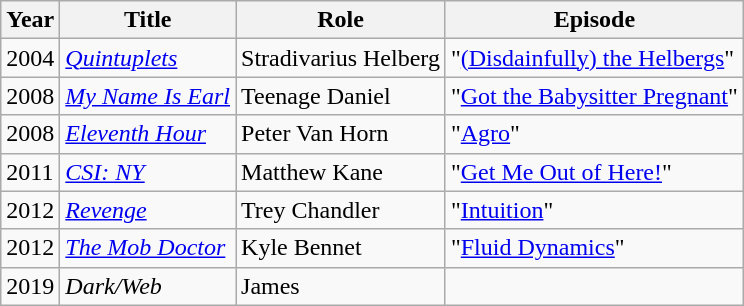<table class="wikitable">
<tr>
<th>Year</th>
<th>Title</th>
<th>Role</th>
<th>Episode</th>
</tr>
<tr>
<td>2004</td>
<td><em><a href='#'>Quintuplets</a></em></td>
<td>Stradivarius Helberg</td>
<td>"<a href='#'>(Disdainfully) the Helbergs</a>"</td>
</tr>
<tr>
<td>2008</td>
<td><em><a href='#'>My Name Is Earl</a></em></td>
<td>Teenage Daniel</td>
<td>"<a href='#'>Got the Babysitter Pregnant</a>"</td>
</tr>
<tr>
<td>2008</td>
<td><em><a href='#'>Eleventh Hour</a></em></td>
<td>Peter Van Horn</td>
<td>"<a href='#'>Agro</a>"</td>
</tr>
<tr>
<td>2011</td>
<td><em><a href='#'>CSI: NY</a></em></td>
<td>Matthew Kane</td>
<td>"<a href='#'>Get Me Out of Here!</a>"</td>
</tr>
<tr>
<td>2012</td>
<td><em><a href='#'>Revenge</a></em></td>
<td>Trey Chandler</td>
<td>"<a href='#'>Intuition</a>"</td>
</tr>
<tr>
<td>2012</td>
<td><em><a href='#'>The Mob Doctor</a></em></td>
<td>Kyle Bennet</td>
<td>"<a href='#'>Fluid Dynamics</a>"</td>
</tr>
<tr>
<td>2019</td>
<td><em>Dark/Web</em></td>
<td>James</td>
<td></td>
</tr>
</table>
